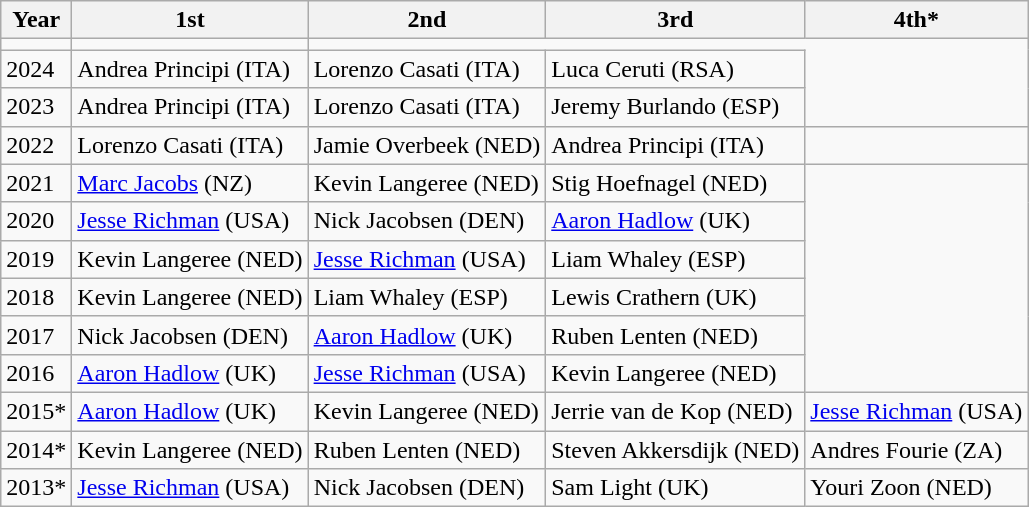<table class="wikitable">
<tr>
<th>Year</th>
<th>1st</th>
<th>2nd</th>
<th>3rd</th>
<th>4th*</th>
</tr>
<tr>
<td></td>
<td></td>
</tr>
<tr>
<td>2024</td>
<td>Andrea Principi (ITA)</td>
<td>Lorenzo Casati (ITA)</td>
<td>Luca Ceruti (RSA)</td>
</tr>
<tr>
<td>2023</td>
<td>Andrea Principi (ITA)</td>
<td>Lorenzo Casati (ITA)</td>
<td>Jeremy Burlando (ESP)</td>
</tr>
<tr>
<td>2022</td>
<td>Lorenzo Casati (ITA)</td>
<td>Jamie Overbeek (NED)</td>
<td>Andrea Principi (ITA)</td>
<td></td>
</tr>
<tr>
<td>2021</td>
<td><a href='#'>Marc Jacobs</a> (NZ)</td>
<td>Kevin Langeree (NED)</td>
<td>Stig Hoefnagel (NED)</td>
</tr>
<tr>
<td>2020</td>
<td><a href='#'>Jesse Richman</a> (USA)</td>
<td>Nick Jacobsen (DEN)</td>
<td><a href='#'>Aaron Hadlow</a> (UK)</td>
</tr>
<tr>
<td>2019</td>
<td>Kevin Langeree (NED)</td>
<td><a href='#'>Jesse Richman</a> (USA)</td>
<td>Liam Whaley (ESP)</td>
</tr>
<tr>
<td>2018</td>
<td>Kevin Langeree (NED)</td>
<td>Liam Whaley (ESP)</td>
<td>Lewis Crathern (UK)</td>
</tr>
<tr>
<td>2017</td>
<td>Nick Jacobsen (DEN)</td>
<td><a href='#'>Aaron Hadlow</a> (UK)</td>
<td>Ruben Lenten (NED)</td>
</tr>
<tr>
<td>2016</td>
<td><a href='#'>Aaron Hadlow</a> (UK)</td>
<td><a href='#'>Jesse Richman</a> (USA)</td>
<td>Kevin Langeree (NED)</td>
</tr>
<tr>
<td>2015*</td>
<td><a href='#'>Aaron Hadlow</a> (UK)</td>
<td>Kevin Langeree (NED)</td>
<td>Jerrie van de Kop (NED)</td>
<td><a href='#'>Jesse Richman</a> (USA)</td>
</tr>
<tr>
<td>2014*</td>
<td>Kevin Langeree (NED)</td>
<td>Ruben Lenten (NED)</td>
<td>Steven Akkersdijk (NED)</td>
<td>Andres Fourie (ZA)</td>
</tr>
<tr>
<td>2013*</td>
<td><a href='#'>Jesse Richman</a> (USA)</td>
<td>Nick Jacobsen (DEN)</td>
<td>Sam Light (UK)</td>
<td>Youri Zoon (NED)</td>
</tr>
</table>
